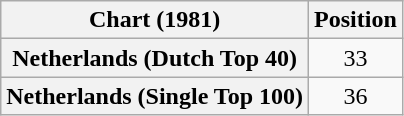<table class="wikitable sortable plainrowheaders" style="text-align:center">
<tr>
<th>Chart (1981)</th>
<th>Position</th>
</tr>
<tr>
<th scope="row">Netherlands (Dutch Top 40)</th>
<td>33</td>
</tr>
<tr>
<th scope="row">Netherlands (Single Top 100)</th>
<td>36</td>
</tr>
</table>
